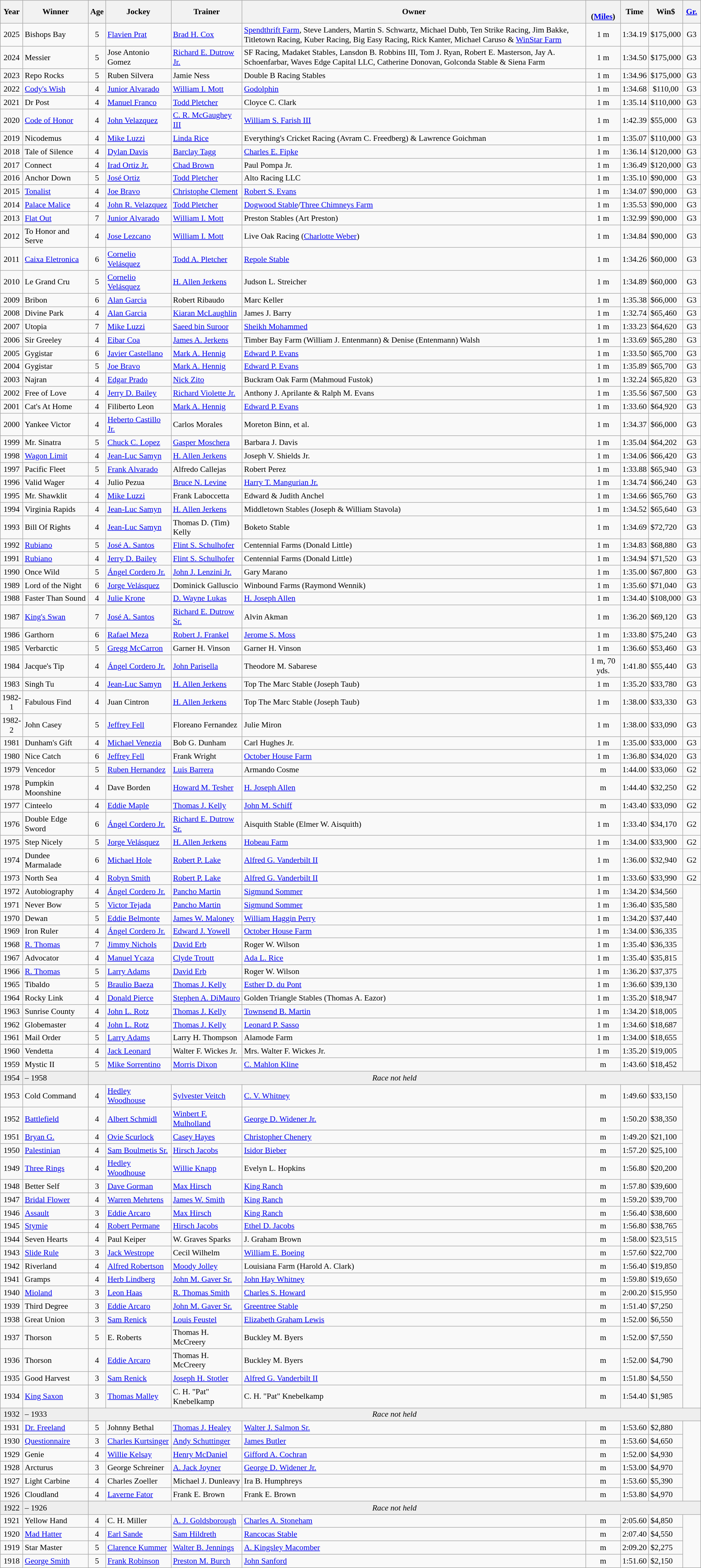<table class="wikitable sortable" style="font-size:90%">
<tr>
<th style="width:30px">Year<br></th>
<th style="width:110px">Winner<br></th>
<th style="width:20px">Age<br></th>
<th style="width:110px">Jockey<br></th>
<th style="width:120px">Trainer<br></th>
<th>Owner<br></th>
<th style="width:55px"><br> <span>(<a href='#'>Miles</a>)</span></th>
<th style="width:25px">Time<br></th>
<th style="width:25px">Win$<br></th>
<th style="width:25px"><a href='#'>Gr.</a></th>
</tr>
<tr>
<td align="center">2025</td>
<td>Bishops Bay</td>
<td align="center">5</td>
<td><a href='#'>Flavien Prat</a></td>
<td><a href='#'>Brad H. Cox</a></td>
<td><a href='#'>Spendthrift Farm</a>, Steve Landers, Martin S. Schwartz, Michael Dubb, Ten Strike Racing, Jim Bakke, Titletown Racing, Kuber Racing, Big Easy Racing, Rick Kanter, Michael Caruso & <a href='#'>WinStar Farm</a></td>
<td align="center">1 m</td>
<td>1:34.19</td>
<td align="center">$175,000</td>
<td align="center">G3</td>
</tr>
<tr>
<td align="center">2024</td>
<td>Messier</td>
<td align="center">5</td>
<td>Jose Antonio Gomez</td>
<td><a href='#'>Richard E. Dutrow Jr.</a></td>
<td>SF Racing, Madaket Stables, Lansdon B. Robbins III, Tom J. Ryan, Robert E. Masterson, Jay A. Schoenfarbar, Waves Edge Capital LLC, Catherine Donovan,  Golconda Stable & Siena Farm</td>
<td align="center">1 m</td>
<td>1:34.50</td>
<td align="center">$175,000</td>
<td align="center">G3</td>
</tr>
<tr>
<td align="center">2023</td>
<td>Repo Rocks</td>
<td align="center">5</td>
<td>Ruben Silvera</td>
<td>Jamie Ness</td>
<td>Double B Racing Stables</td>
<td align="center">1 m</td>
<td>1:34.96</td>
<td align="center">$175,000</td>
<td align="center">G3</td>
</tr>
<tr>
<td align="center">2022</td>
<td><a href='#'>Cody's Wish</a></td>
<td align="center">4</td>
<td><a href='#'>Junior Alvarado</a></td>
<td><a href='#'>William I. Mott</a></td>
<td><a href='#'>Godolphin</a></td>
<td align="center">1 m</td>
<td>1:34.68</td>
<td align="center">$110,00</td>
<td align="center">G3</td>
</tr>
<tr>
<td align="center">2021</td>
<td>Dr Post</td>
<td align="center">4</td>
<td><a href='#'>Manuel Franco</a></td>
<td><a href='#'>Todd Pletcher</a></td>
<td>Cloyce C. Clark</td>
<td align="center">1 m</td>
<td>1:35.14</td>
<td>$110,000</td>
<td align="center">G3</td>
</tr>
<tr>
<td align="center">2020</td>
<td><a href='#'>Code of Honor</a></td>
<td align="center">4</td>
<td><a href='#'>John Velazquez</a></td>
<td><a href='#'>C. R. McGaughey III</a></td>
<td><a href='#'>William S. Farish III</a></td>
<td align="center">1 m</td>
<td>1:42.39</td>
<td>$55,000</td>
<td align="center">G3</td>
</tr>
<tr>
<td align=center>2019</td>
<td>Nicodemus</td>
<td align=center>4</td>
<td><a href='#'>Mike Luzzi</a></td>
<td><a href='#'>Linda Rice</a></td>
<td>Everything's Cricket Racing (Avram C. Freedberg) & Lawrence Goichman</td>
<td align=center>1 m</td>
<td>1:35.07</td>
<td>$110,000</td>
<td align=center>G3</td>
</tr>
<tr>
<td align=center>2018</td>
<td>Tale of Silence</td>
<td align=center>4</td>
<td><a href='#'>Dylan Davis</a></td>
<td><a href='#'>Barclay Tagg</a></td>
<td><a href='#'>Charles E. Fipke</a></td>
<td align=center>1 m</td>
<td>1:36.14</td>
<td>$120,000</td>
<td align=center>G3</td>
</tr>
<tr>
<td align=center>2017</td>
<td>Connect</td>
<td align=center>4</td>
<td><a href='#'>Irad Ortiz Jr.</a></td>
<td><a href='#'>Chad Brown</a></td>
<td>Paul Pompa Jr.</td>
<td align=center>1 m</td>
<td>1:36.49</td>
<td>$120,000</td>
<td align=center>G3</td>
</tr>
<tr>
<td align=center>2016</td>
<td>Anchor Down</td>
<td align=center>5</td>
<td><a href='#'>José Ortiz</a></td>
<td><a href='#'>Todd Pletcher</a></td>
<td>Alto Racing LLC</td>
<td align=center>1 m</td>
<td>1:35.10</td>
<td>$90,000</td>
<td align=center>G3</td>
</tr>
<tr>
<td align=center>2015</td>
<td><a href='#'>Tonalist</a></td>
<td align=center>4</td>
<td><a href='#'>Joe Bravo</a></td>
<td><a href='#'>Christophe Clement</a></td>
<td><a href='#'>Robert S. Evans</a></td>
<td align=center>1 m</td>
<td>1:34.07</td>
<td>$90,000</td>
<td align=center>G3</td>
</tr>
<tr>
<td align=center>2014</td>
<td><a href='#'>Palace Malice</a></td>
<td align=center>4</td>
<td><a href='#'>John R. Velazquez</a></td>
<td><a href='#'>Todd Pletcher</a></td>
<td><a href='#'>Dogwood Stable</a>/<a href='#'>Three Chimneys Farm</a></td>
<td align=center>1 m</td>
<td>1:35.53</td>
<td>$90,000</td>
<td align=center>G3</td>
</tr>
<tr>
<td align=center>2013</td>
<td><a href='#'>Flat Out</a></td>
<td align=center>7</td>
<td><a href='#'>Junior Alvarado</a></td>
<td><a href='#'>William I. Mott</a></td>
<td>Preston Stables (Art Preston)</td>
<td align=center>1 m</td>
<td>1:32.99</td>
<td>$90,000</td>
<td align=center>G3</td>
</tr>
<tr>
<td align=center>2012</td>
<td>To Honor and Serve</td>
<td align=center>4</td>
<td><a href='#'>Jose Lezcano</a></td>
<td><a href='#'>William I. Mott</a></td>
<td>Live Oak Racing (<a href='#'>Charlotte Weber</a>)</td>
<td align=center>1 m</td>
<td>1:34.84</td>
<td>$90,000</td>
<td align=center>G3</td>
</tr>
<tr>
<td align=center>2011</td>
<td><a href='#'>Caixa Eletronica</a></td>
<td align=center>6</td>
<td><a href='#'>Cornelio Velásquez</a></td>
<td><a href='#'>Todd A. Pletcher</a></td>
<td><a href='#'>Repole Stable</a></td>
<td align=center>1 m</td>
<td>1:34.26</td>
<td>$60,000</td>
<td align=center>G3</td>
</tr>
<tr>
<td align=center>2010</td>
<td>Le Grand Cru</td>
<td align=center>5</td>
<td><a href='#'>Cornelio Velásquez</a></td>
<td><a href='#'>H. Allen Jerkens</a></td>
<td>Judson L. Streicher</td>
<td align=center>1 m</td>
<td>1:34.89</td>
<td>$60,000</td>
<td align=center>G3</td>
</tr>
<tr>
<td align=center>2009</td>
<td>Bribon</td>
<td align=center>6</td>
<td><a href='#'>Alan Garcia</a></td>
<td>Robert Ribaudo</td>
<td>Marc Keller</td>
<td align=center>1 m</td>
<td>1:35.38</td>
<td>$66,000</td>
<td align=center>G3</td>
</tr>
<tr>
<td align=center>2008</td>
<td>Divine Park</td>
<td align=center>4</td>
<td><a href='#'>Alan Garcia</a></td>
<td><a href='#'>Kiaran McLaughlin</a></td>
<td>James J. Barry</td>
<td align=center>1 m</td>
<td>1:32.74</td>
<td>$65,460</td>
<td align=center>G3</td>
</tr>
<tr>
<td align=center>2007</td>
<td>Utopia</td>
<td align=center>7</td>
<td><a href='#'>Mike Luzzi</a></td>
<td><a href='#'>Saeed bin Suroor</a></td>
<td><a href='#'>Sheikh Mohammed</a></td>
<td align=center>1 m</td>
<td>1:33.23</td>
<td>$64,620</td>
<td align=center>G3</td>
</tr>
<tr>
<td align=center>2006</td>
<td>Sir Greeley</td>
<td align=center>4</td>
<td><a href='#'>Eibar Coa</a></td>
<td><a href='#'>James A. Jerkens</a></td>
<td>Timber Bay Farm (William J. Entenmann) & Denise (Entenmann) Walsh</td>
<td align=center>1 m</td>
<td>1:33.69</td>
<td>$65,280</td>
<td align=center>G3</td>
</tr>
<tr>
<td align=center>2005</td>
<td>Gygistar</td>
<td align=center>6</td>
<td><a href='#'>Javier Castellano</a></td>
<td><a href='#'>Mark A. Hennig</a></td>
<td><a href='#'>Edward P. Evans</a></td>
<td align=center>1 m</td>
<td>1:33.50</td>
<td>$65,700</td>
<td align=center>G3</td>
</tr>
<tr>
<td align=center>2004</td>
<td>Gygistar</td>
<td align=center>5</td>
<td><a href='#'>Joe Bravo</a></td>
<td><a href='#'>Mark A. Hennig</a></td>
<td><a href='#'>Edward P. Evans</a></td>
<td align=center>1 m</td>
<td>1:35.89</td>
<td>$65,700</td>
<td align=center>G3</td>
</tr>
<tr>
<td align=center>2003</td>
<td>Najran</td>
<td align=center>4</td>
<td><a href='#'>Edgar Prado</a></td>
<td><a href='#'>Nick Zito</a></td>
<td>Buckram Oak Farm (Mahmoud Fustok)</td>
<td align=center>1 m</td>
<td>1:32.24</td>
<td>$65,820</td>
<td align=center>G3</td>
</tr>
<tr>
<td align=center>2002</td>
<td>Free of Love</td>
<td align=center>4</td>
<td><a href='#'>Jerry D. Bailey</a></td>
<td><a href='#'>Richard Violette Jr.</a></td>
<td>Anthony J. Aprilante & Ralph M. Evans</td>
<td align=center>1 m</td>
<td>1:35.56</td>
<td>$67,500</td>
<td align=center>G3</td>
</tr>
<tr>
<td align=center>2001</td>
<td>Cat's At Home</td>
<td align=center>4</td>
<td>Filiberto Leon</td>
<td><a href='#'>Mark A. Hennig</a></td>
<td><a href='#'>Edward P. Evans</a></td>
<td align=center>1 m</td>
<td>1:33.60</td>
<td>$64,920</td>
<td align=center>G3</td>
</tr>
<tr>
<td align=center>2000</td>
<td>Yankee Victor</td>
<td align=center>4</td>
<td><a href='#'>Heberto Castillo Jr.</a></td>
<td>Carlos Morales</td>
<td>Moreton Binn, et al.</td>
<td align=center>1 m</td>
<td>1:34.37</td>
<td>$66,000</td>
<td align=center>G3</td>
</tr>
<tr>
<td align=center>1999</td>
<td>Mr. Sinatra</td>
<td align=center>5</td>
<td><a href='#'>Chuck C. Lopez</a></td>
<td><a href='#'>Gasper Moschera</a></td>
<td>Barbara J. Davis</td>
<td align=center>1 m</td>
<td>1:35.04</td>
<td>$64,202</td>
<td align=center>G3</td>
</tr>
<tr>
<td align=center>1998</td>
<td><a href='#'>Wagon Limit</a></td>
<td align=center>4</td>
<td><a href='#'>Jean-Luc Samyn</a></td>
<td><a href='#'>H. Allen Jerkens</a></td>
<td>Joseph V. Shields Jr.</td>
<td align=center>1 m</td>
<td>1:34.06</td>
<td>$66,420</td>
<td align=center>G3</td>
</tr>
<tr>
<td align=center>1997</td>
<td>Pacific Fleet</td>
<td align=center>5</td>
<td><a href='#'>Frank Alvarado</a></td>
<td>Alfredo Callejas</td>
<td>Robert Perez</td>
<td align=center>1 m</td>
<td>1:33.88</td>
<td>$65,940</td>
<td align=center>G3</td>
</tr>
<tr>
<td align=center>1996</td>
<td>Valid Wager</td>
<td align=center>4</td>
<td>Julio Pezua</td>
<td><a href='#'>Bruce N. Levine</a></td>
<td><a href='#'>Harry T. Mangurian Jr.</a></td>
<td align=center>1 m</td>
<td>1:34.74</td>
<td>$66,240</td>
<td align=center>G3</td>
</tr>
<tr>
<td align=center>1995</td>
<td>Mr. Shawklit</td>
<td align=center>4</td>
<td><a href='#'>Mike Luzzi</a></td>
<td>Frank Laboccetta</td>
<td>Edward & Judith Anchel</td>
<td align=center>1 m</td>
<td>1:34.66</td>
<td>$65,760</td>
<td align=center>G3</td>
</tr>
<tr>
<td align=center>1994</td>
<td>Virginia Rapids</td>
<td align=center>4</td>
<td><a href='#'>Jean-Luc Samyn</a></td>
<td><a href='#'>H. Allen Jerkens</a></td>
<td>Middletown Stables (Joseph & William Stavola)</td>
<td align=center>1 m</td>
<td>1:34.52</td>
<td>$65,640</td>
<td align=center>G3</td>
</tr>
<tr>
<td align=center>1993</td>
<td>Bill Of Rights</td>
<td align=center>4</td>
<td><a href='#'>Jean-Luc Samyn</a></td>
<td>Thomas D. (Tim) Kelly</td>
<td>Boketo Stable</td>
<td align=center>1 m</td>
<td>1:34.69</td>
<td>$72,720</td>
<td align=center>G3</td>
</tr>
<tr>
<td align=center>1992</td>
<td><a href='#'>Rubiano</a></td>
<td align=center>5</td>
<td><a href='#'>José A. Santos</a></td>
<td><a href='#'>Flint S. Schulhofer</a></td>
<td>Centennial Farms (Donald Little)</td>
<td align=center>1 m</td>
<td>1:34.83</td>
<td>$68,880</td>
<td align=center>G3</td>
</tr>
<tr>
<td align=center>1991</td>
<td><a href='#'>Rubiano</a></td>
<td align=center>4</td>
<td><a href='#'>Jerry D. Bailey</a></td>
<td><a href='#'>Flint S. Schulhofer</a></td>
<td>Centennial Farms (Donald Little)</td>
<td align=center>1 m</td>
<td>1:34.94</td>
<td>$71,520</td>
<td align=center>G3</td>
</tr>
<tr>
<td align=center>1990</td>
<td>Once Wild</td>
<td align=center>5</td>
<td><a href='#'>Ángel Cordero Jr.</a></td>
<td><a href='#'>John J. Lenzini Jr.</a></td>
<td>Gary Marano</td>
<td align=center>1 m</td>
<td>1:35.00</td>
<td>$67,800</td>
<td align=center>G3</td>
</tr>
<tr>
<td align=center>1989</td>
<td>Lord of the Night</td>
<td align=center>6</td>
<td><a href='#'>Jorge Velásquez</a></td>
<td>Dominick Galluscio</td>
<td>Winbound Farms (Raymond Wennik)</td>
<td align=center>1 m</td>
<td>1:35.60</td>
<td>$71,040</td>
<td align=center>G3</td>
</tr>
<tr>
<td align=center>1988</td>
<td>Faster Than Sound</td>
<td align=center>4</td>
<td><a href='#'>Julie Krone</a></td>
<td><a href='#'>D. Wayne Lukas</a></td>
<td><a href='#'>H. Joseph Allen</a></td>
<td align=center>1 m</td>
<td>1:34.40</td>
<td>$108,000</td>
<td align=center>G3</td>
</tr>
<tr>
<td align=center>1987</td>
<td><a href='#'>King's Swan</a></td>
<td align=center>7</td>
<td><a href='#'>José A. Santos</a></td>
<td><a href='#'>Richard E. Dutrow Sr.</a></td>
<td>Alvin Akman</td>
<td align=center>1 m</td>
<td>1:36.20</td>
<td>$69,120</td>
<td align=center>G3</td>
</tr>
<tr>
<td align=center>1986</td>
<td>Garthorn</td>
<td align=center>6</td>
<td><a href='#'>Rafael Meza</a></td>
<td><a href='#'>Robert J. Frankel</a></td>
<td><a href='#'>Jerome S. Moss</a></td>
<td align=center>1 m</td>
<td>1:33.80</td>
<td>$75,240</td>
<td align=center>G3</td>
</tr>
<tr>
<td align=center>1985</td>
<td>Verbarctic</td>
<td align=center>5</td>
<td><a href='#'>Gregg McCarron</a></td>
<td>Garner H. Vinson</td>
<td>Garner H. Vinson</td>
<td align=center>1 m</td>
<td>1:36.60</td>
<td>$53,460</td>
<td align=center>G3</td>
</tr>
<tr>
<td align=center>1984</td>
<td>Jacque's Tip</td>
<td align=center>4</td>
<td><a href='#'>Ángel Cordero Jr.</a></td>
<td><a href='#'>John Parisella</a></td>
<td>Theodore M. Sabarese</td>
<td align=center>1 m, 70 yds.</td>
<td>1:41.80</td>
<td>$55,440</td>
<td align=center>G3</td>
</tr>
<tr>
<td align=center>1983</td>
<td>Singh Tu</td>
<td align=center>4</td>
<td><a href='#'>Jean-Luc Samyn</a></td>
<td><a href='#'>H. Allen Jerkens</a></td>
<td>Top The Marc Stable (Joseph Taub)</td>
<td align=center>1 m</td>
<td>1:35.20</td>
<td>$33,780</td>
<td align=center>G3</td>
</tr>
<tr>
<td align=center>1982-1</td>
<td>Fabulous Find</td>
<td align=center>4</td>
<td>Juan Cintron</td>
<td><a href='#'>H. Allen Jerkens</a></td>
<td>Top The Marc Stable (Joseph Taub)</td>
<td align=center>1 m</td>
<td>1:38.00</td>
<td>$33,330</td>
<td align=center>G3</td>
</tr>
<tr>
<td align=center>1982-2</td>
<td>John Casey</td>
<td align=center>5</td>
<td><a href='#'>Jeffrey Fell</a></td>
<td>Floreano Fernandez</td>
<td>Julie Miron</td>
<td align=center>1 m</td>
<td>1:38.00</td>
<td>$33,090</td>
<td align=center>G3</td>
</tr>
<tr>
<td align=center>1981</td>
<td>Dunham's Gift</td>
<td align=center>4</td>
<td><a href='#'>Michael Venezia</a></td>
<td>Bob G. Dunham</td>
<td>Carl Hughes Jr.</td>
<td align=center>1 m</td>
<td>1:35.00</td>
<td>$33,000</td>
<td align=center>G3</td>
</tr>
<tr>
<td align=center>1980</td>
<td>Nice Catch</td>
<td align=center>6</td>
<td><a href='#'>Jeffrey Fell</a></td>
<td>Frank Wright</td>
<td><a href='#'>October House Farm</a></td>
<td align=center>1 m</td>
<td>1:36.80</td>
<td>$34,020</td>
<td align=center>G3</td>
</tr>
<tr>
<td align=center>1979</td>
<td>Vencedor</td>
<td align=center>5</td>
<td><a href='#'>Ruben Hernandez</a></td>
<td><a href='#'>Luis Barrera</a></td>
<td>Armando Cosme</td>
<td align=center> m</td>
<td>1:44.00</td>
<td>$33,060</td>
<td align=center>G2</td>
</tr>
<tr>
<td align=center>1978</td>
<td>Pumpkin Moonshine</td>
<td align=center>4</td>
<td>Dave Borden</td>
<td><a href='#'>Howard M. Tesher</a></td>
<td><a href='#'>H. Joseph Allen</a></td>
<td align=center> m</td>
<td>1:44.40</td>
<td>$32,250</td>
<td align=center>G2</td>
</tr>
<tr>
<td align=center>1977</td>
<td>Cinteelo</td>
<td align=center>4</td>
<td><a href='#'>Eddie Maple</a></td>
<td><a href='#'>Thomas J. Kelly</a></td>
<td><a href='#'>John M. Schiff</a></td>
<td align=center> m</td>
<td>1:43.40</td>
<td>$33,090</td>
<td align=center>G2</td>
</tr>
<tr>
<td align=center>1976</td>
<td>Double Edge Sword</td>
<td align=center>6</td>
<td><a href='#'>Ángel Cordero Jr.</a></td>
<td><a href='#'>Richard E. Dutrow Sr.</a></td>
<td>Aisquith Stable (Elmer W. Aisquith)</td>
<td align=center>1 m</td>
<td>1:33.40</td>
<td>$34,170</td>
<td align=center>G2</td>
</tr>
<tr>
<td align=center>1975</td>
<td>Step Nicely</td>
<td align=center>5</td>
<td><a href='#'>Jorge Velásquez</a></td>
<td><a href='#'>H. Allen Jerkens</a></td>
<td><a href='#'>Hobeau Farm</a></td>
<td align=center>1 m</td>
<td>1:34.00</td>
<td>$33,900</td>
<td align=center>G2</td>
</tr>
<tr>
<td align=center>1974</td>
<td>Dundee Marmalade</td>
<td align=center>6</td>
<td><a href='#'>Michael Hole</a></td>
<td><a href='#'>Robert P. Lake</a></td>
<td><a href='#'>Alfred G. Vanderbilt II</a></td>
<td align=center>1 m</td>
<td>1:36.00</td>
<td>$32,940</td>
<td align=center>G2</td>
</tr>
<tr>
<td align=center>1973</td>
<td>North Sea</td>
<td align=center>4</td>
<td><a href='#'>Robyn Smith</a></td>
<td><a href='#'>Robert P. Lake</a></td>
<td><a href='#'>Alfred G. Vanderbilt II</a></td>
<td align=center>1 m</td>
<td>1:33.60</td>
<td>$33,990</td>
<td align=center>G2</td>
</tr>
<tr>
<td align=center>1972</td>
<td>Autobiography</td>
<td align=center>4</td>
<td><a href='#'>Ángel Cordero Jr.</a></td>
<td><a href='#'>Pancho Martin</a></td>
<td><a href='#'>Sigmund Sommer</a></td>
<td align=center>1 m</td>
<td>1:34.20</td>
<td>$34,560</td>
</tr>
<tr>
<td align=center>1971</td>
<td>Never Bow</td>
<td align=center>5</td>
<td><a href='#'>Victor Tejada</a></td>
<td><a href='#'>Pancho Martin</a></td>
<td><a href='#'>Sigmund Sommer</a></td>
<td align=center>1 m</td>
<td>1:36.40</td>
<td>$35,580</td>
</tr>
<tr>
<td align=center>1970</td>
<td>Dewan</td>
<td align=center>5</td>
<td><a href='#'>Eddie Belmonte</a></td>
<td><a href='#'>James W. Maloney</a></td>
<td><a href='#'>William Haggin Perry</a></td>
<td align=center>1 m</td>
<td>1:34.20</td>
<td>$37,440</td>
</tr>
<tr>
<td align=center>1969</td>
<td>Iron Ruler</td>
<td align=center>4</td>
<td><a href='#'>Ángel Cordero Jr.</a></td>
<td><a href='#'>Edward J. Yowell</a></td>
<td><a href='#'>October House Farm</a></td>
<td align=center>1 m</td>
<td>1:34.00</td>
<td>$36,335</td>
</tr>
<tr>
<td align=center>1968</td>
<td><a href='#'>R. Thomas</a></td>
<td align=center>7</td>
<td><a href='#'>Jimmy Nichols</a></td>
<td><a href='#'>David Erb</a></td>
<td>Roger W. Wilson</td>
<td align=center>1 m</td>
<td>1:35.40</td>
<td>$36,335</td>
</tr>
<tr>
<td align=center>1967</td>
<td>Advocator</td>
<td align=center>4</td>
<td><a href='#'>Manuel Ycaza</a></td>
<td><a href='#'>Clyde Troutt</a></td>
<td><a href='#'>Ada L. Rice</a></td>
<td align=center>1 m</td>
<td>1:35.40</td>
<td>$35,815</td>
</tr>
<tr>
<td align=center>1966</td>
<td><a href='#'>R. Thomas</a></td>
<td align=center>5</td>
<td><a href='#'>Larry Adams</a></td>
<td><a href='#'>David Erb</a></td>
<td>Roger W. Wilson</td>
<td align=center>1 m</td>
<td>1:36.20</td>
<td>$37,375</td>
</tr>
<tr>
<td align=center>1965</td>
<td>Tibaldo</td>
<td align=center>5</td>
<td><a href='#'>Braulio Baeza</a></td>
<td><a href='#'>Thomas J. Kelly</a></td>
<td><a href='#'>Esther D. du Pont</a></td>
<td align=center>1 m</td>
<td>1:36.60</td>
<td>$39,130</td>
</tr>
<tr>
<td align=center>1964</td>
<td>Rocky Link</td>
<td align=center>4</td>
<td><a href='#'>Donald Pierce</a></td>
<td><a href='#'>Stephen A. DiMauro</a></td>
<td>Golden Triangle Stables (Thomas A. Eazor)</td>
<td align=center>1 m</td>
<td>1:35.20</td>
<td>$18,947</td>
</tr>
<tr>
<td align=center>1963</td>
<td>Sunrise County</td>
<td align=center>4</td>
<td><a href='#'>John L. Rotz</a></td>
<td><a href='#'>Thomas J. Kelly</a></td>
<td><a href='#'>Townsend B. Martin</a></td>
<td align=center>1 m</td>
<td>1:34.20</td>
<td>$18,005</td>
</tr>
<tr>
<td align=center>1962</td>
<td>Globemaster</td>
<td align=center>4</td>
<td><a href='#'>John L. Rotz</a></td>
<td><a href='#'>Thomas J. Kelly</a></td>
<td><a href='#'>Leonard P. Sasso</a></td>
<td align=center>1 m</td>
<td>1:34.60</td>
<td>$18,687</td>
</tr>
<tr>
<td align=center>1961</td>
<td>Mail Order</td>
<td align=center>5</td>
<td><a href='#'>Larry Adams</a></td>
<td>Larry H. Thompson</td>
<td>Alamode Farm</td>
<td align=center>1 m</td>
<td>1:34.00</td>
<td>$18,655</td>
</tr>
<tr>
<td align=center>1960</td>
<td>Vendetta</td>
<td align=center>4</td>
<td><a href='#'>Jack Leonard</a></td>
<td>Walter F. Wickes Jr.</td>
<td>Mrs. Walter F. Wickes Jr.</td>
<td align=center>1 m</td>
<td>1:35.20</td>
<td>$19,005</td>
</tr>
<tr>
<td align=center>1959</td>
<td>Mystic II</td>
<td align=center>5</td>
<td><a href='#'>Mike Sorrentino</a></td>
<td><a href='#'>Morris Dixon</a></td>
<td><a href='#'>C. Mahlon Kline</a></td>
<td align=center> m</td>
<td>1:43.60</td>
<td>$18,452</td>
</tr>
<tr bgcolor="#eeeeee">
<td align=center>1954</td>
<td>– 1958</td>
<td align=center  colspan=8><em>Race not held</em></td>
</tr>
<tr>
<td align=center>1953</td>
<td>Cold Command</td>
<td align=center>4</td>
<td><a href='#'>Hedley Woodhouse</a></td>
<td><a href='#'>Sylvester Veitch</a></td>
<td><a href='#'>C. V. Whitney</a></td>
<td align=center> m</td>
<td>1:49.60</td>
<td>$33,150</td>
</tr>
<tr>
<td align=center>1952</td>
<td><a href='#'>Battlefield</a></td>
<td align=center>4</td>
<td><a href='#'>Albert Schmidl</a></td>
<td><a href='#'>Winbert F. Mulholland</a></td>
<td><a href='#'>George D. Widener Jr.</a></td>
<td align=center> m</td>
<td>1:50.20</td>
<td>$38,350</td>
</tr>
<tr>
<td align=center>1951</td>
<td><a href='#'>Bryan G.</a></td>
<td align=center>4</td>
<td><a href='#'>Ovie Scurlock</a></td>
<td><a href='#'>Casey Hayes</a></td>
<td><a href='#'>Christopher Chenery</a></td>
<td align=center> m</td>
<td>1:49.20</td>
<td>$21,100</td>
</tr>
<tr>
<td align=center>1950</td>
<td><a href='#'>Palestinian</a></td>
<td align=center>4</td>
<td><a href='#'>Sam Boulmetis Sr.</a></td>
<td><a href='#'>Hirsch Jacobs</a></td>
<td><a href='#'>Isidor Bieber</a></td>
<td align=center> m</td>
<td>1:57.20</td>
<td>$25,100</td>
</tr>
<tr>
<td align=center>1949</td>
<td><a href='#'>Three Rings</a></td>
<td align=center>4</td>
<td><a href='#'>Hedley Woodhouse</a></td>
<td><a href='#'>Willie Knapp</a></td>
<td>Evelyn L. Hopkins</td>
<td align=center> m</td>
<td>1:56.80</td>
<td>$20,200</td>
</tr>
<tr>
<td align=center>1948</td>
<td>Better Self</td>
<td align=center>3</td>
<td><a href='#'>Dave Gorman</a></td>
<td><a href='#'>Max Hirsch</a></td>
<td><a href='#'>King Ranch</a></td>
<td align=center> m</td>
<td>1:57.80</td>
<td>$39,600</td>
</tr>
<tr>
<td align=center>1947</td>
<td><a href='#'>Bridal Flower</a></td>
<td align=center>4</td>
<td><a href='#'>Warren Mehrtens</a></td>
<td><a href='#'>James W. Smith</a></td>
<td><a href='#'>King Ranch</a></td>
<td align=center> m</td>
<td>1:59.20</td>
<td>$39,700</td>
</tr>
<tr>
<td align=center>1946</td>
<td><a href='#'>Assault</a></td>
<td align=center>3</td>
<td><a href='#'>Eddie Arcaro</a></td>
<td><a href='#'>Max Hirsch</a></td>
<td><a href='#'>King Ranch</a></td>
<td align=center> m</td>
<td>1:56.40</td>
<td>$38,600</td>
</tr>
<tr>
<td align=center>1945</td>
<td><a href='#'>Stymie</a></td>
<td align=center>4</td>
<td><a href='#'>Robert Permane</a></td>
<td><a href='#'>Hirsch Jacobs</a></td>
<td><a href='#'>Ethel D. Jacobs</a></td>
<td align=center> m</td>
<td>1:56.80</td>
<td>$38,765</td>
</tr>
<tr>
<td align=center>1944</td>
<td>Seven Hearts</td>
<td align=center>4</td>
<td>Paul Keiper</td>
<td>W. Graves Sparks</td>
<td>J. Graham Brown</td>
<td align=center> m</td>
<td>1:58.00</td>
<td>$23,515</td>
</tr>
<tr>
<td align=center>1943</td>
<td><a href='#'>Slide Rule</a></td>
<td align=center>3</td>
<td><a href='#'>Jack Westrope</a></td>
<td>Cecil Wilhelm</td>
<td><a href='#'>William E. Boeing</a></td>
<td align=center> m</td>
<td>1:57.60</td>
<td>$22,700</td>
</tr>
<tr>
<td align=center>1942</td>
<td>Riverland</td>
<td align=center>4</td>
<td><a href='#'>Alfred Robertson</a></td>
<td><a href='#'>Moody Jolley</a></td>
<td>Louisiana Farm (Harold A. Clark)</td>
<td align=center> m</td>
<td>1:56.40</td>
<td>$19,850</td>
</tr>
<tr>
<td align=center>1941</td>
<td>Gramps</td>
<td align=center>4</td>
<td><a href='#'>Herb Lindberg</a></td>
<td><a href='#'>John M. Gaver Sr.</a></td>
<td><a href='#'>John Hay Whitney</a></td>
<td align=center> m</td>
<td>1:59.80</td>
<td>$19,650</td>
</tr>
<tr>
<td align=center>1940</td>
<td><a href='#'>Mioland</a></td>
<td align=center>3</td>
<td><a href='#'>Leon Haas</a></td>
<td><a href='#'>R. Thomas Smith</a></td>
<td><a href='#'>Charles S. Howard</a></td>
<td align=center> m</td>
<td>2:00.20</td>
<td>$15,950</td>
</tr>
<tr>
<td align=center>1939</td>
<td>Third Degree</td>
<td align=center>3</td>
<td><a href='#'>Eddie Arcaro</a></td>
<td><a href='#'>John M. Gaver Sr.</a></td>
<td><a href='#'>Greentree Stable</a></td>
<td align=center> m</td>
<td>1:51.40</td>
<td>$7,250</td>
</tr>
<tr>
<td align=center>1938</td>
<td>Great Union</td>
<td align=center>3</td>
<td><a href='#'>Sam Renick</a></td>
<td><a href='#'>Louis Feustel</a></td>
<td><a href='#'>Elizabeth Graham Lewis</a></td>
<td align=center> m</td>
<td>1:52.00</td>
<td>$6,550</td>
</tr>
<tr>
<td align=center>1937</td>
<td>Thorson</td>
<td align=center>5</td>
<td>E. Roberts</td>
<td>Thomas H. McCreery</td>
<td>Buckley M. Byers</td>
<td align=center> m</td>
<td>1:52.00</td>
<td>$7,550</td>
</tr>
<tr>
<td align=center>1936</td>
<td>Thorson</td>
<td align=center>4</td>
<td><a href='#'>Eddie Arcaro</a></td>
<td>Thomas H. McCreery</td>
<td>Buckley M. Byers</td>
<td align=center> m</td>
<td>1:52.00</td>
<td>$4,790</td>
</tr>
<tr>
<td align=center>1935</td>
<td>Good Harvest</td>
<td align=center>3</td>
<td><a href='#'>Sam Renick</a></td>
<td><a href='#'>Joseph H. Stotler</a></td>
<td><a href='#'>Alfred G. Vanderbilt II</a></td>
<td align=center> m</td>
<td>1:51.80</td>
<td>$4,550</td>
</tr>
<tr>
<td align=center>1934</td>
<td><a href='#'>King Saxon</a></td>
<td align=center>3</td>
<td><a href='#'>Thomas Malley</a></td>
<td>C. H. "Pat" Knebelkamp</td>
<td>C. H. "Pat" Knebelkamp</td>
<td align=center> m</td>
<td>1:54.40</td>
<td>$1,985</td>
</tr>
<tr bgcolor="#eeeeee">
<td align=center>1932</td>
<td>– 1933</td>
<td align=center  colspan=8><em>Race not held</em></td>
</tr>
<tr>
<td align=center>1931</td>
<td><a href='#'>Dr. Freeland</a></td>
<td align=center>5</td>
<td>Johnny Bethal</td>
<td><a href='#'>Thomas J. Healey</a></td>
<td><a href='#'>Walter J. Salmon Sr.</a></td>
<td align=center> m</td>
<td>1:53.60</td>
<td>$2,880</td>
</tr>
<tr>
<td align=center>1930</td>
<td><a href='#'>Questionnaire</a></td>
<td align=center>3</td>
<td><a href='#'>Charles Kurtsinger</a></td>
<td><a href='#'>Andy Schuttinger</a></td>
<td><a href='#'>James Butler</a></td>
<td align=center> m</td>
<td>1:53.60</td>
<td>$4,650</td>
</tr>
<tr>
<td align=center>1929</td>
<td>Genie</td>
<td align=center>4</td>
<td><a href='#'>Willie Kelsay</a></td>
<td><a href='#'>Henry McDaniel</a></td>
<td><a href='#'>Gifford A. Cochran</a></td>
<td align=center> m</td>
<td>1:52.00</td>
<td>$4,930</td>
</tr>
<tr>
<td align=center>1928</td>
<td>Arcturus</td>
<td align=center>3</td>
<td>George Schreiner</td>
<td><a href='#'>A. Jack Joyner</a></td>
<td><a href='#'>George D. Widener Jr.</a></td>
<td align=center> m</td>
<td>1:53.00</td>
<td>$4,970</td>
</tr>
<tr>
<td align=center>1927</td>
<td>Light Carbine</td>
<td align=center>4</td>
<td>Charles Zoeller</td>
<td>Michael J. Dunleavy</td>
<td>Ira B. Humphreys</td>
<td align=center> m</td>
<td>1:53.60</td>
<td>$5,390</td>
</tr>
<tr>
<td align=center>1926</td>
<td>Cloudland</td>
<td align=center>4</td>
<td><a href='#'>Laverne Fator</a></td>
<td>Frank E. Brown</td>
<td>Frank E. Brown</td>
<td align=center> m</td>
<td>1:53.80</td>
<td>$4,970</td>
</tr>
<tr bgcolor="#eeeeee">
<td align=center>1922</td>
<td>– 1926</td>
<td align=center  colspan=8><em>Race not held</em></td>
</tr>
<tr>
<td align=center>1921</td>
<td>Yellow Hand</td>
<td align=center>4</td>
<td>C. H. Miller</td>
<td><a href='#'>A. J. Goldsborough</a></td>
<td><a href='#'>Charles A. Stoneham</a></td>
<td align=center> m</td>
<td>2:05.60</td>
<td>$4,850</td>
</tr>
<tr>
<td align=center>1920</td>
<td><a href='#'>Mad Hatter</a></td>
<td align=center>4</td>
<td><a href='#'>Earl Sande</a></td>
<td><a href='#'>Sam Hildreth</a></td>
<td><a href='#'>Rancocas Stable</a></td>
<td align=center> m</td>
<td>2:07.40</td>
<td>$4,550</td>
</tr>
<tr>
<td align=center>1919</td>
<td>Star Master</td>
<td align=center>5</td>
<td><a href='#'>Clarence Kummer</a></td>
<td><a href='#'>Walter B. Jennings</a></td>
<td><a href='#'>A. Kingsley Macomber</a></td>
<td align=center> m</td>
<td>2:09.20</td>
<td>$2,275</td>
</tr>
<tr>
<td align=center>1918</td>
<td><a href='#'>George Smith</a></td>
<td align=center>5</td>
<td><a href='#'>Frank Robinson</a></td>
<td><a href='#'>Preston M. Burch</a></td>
<td><a href='#'>John Sanford</a></td>
<td align=center> m</td>
<td>1:51.60</td>
<td>$2,150</td>
</tr>
</table>
